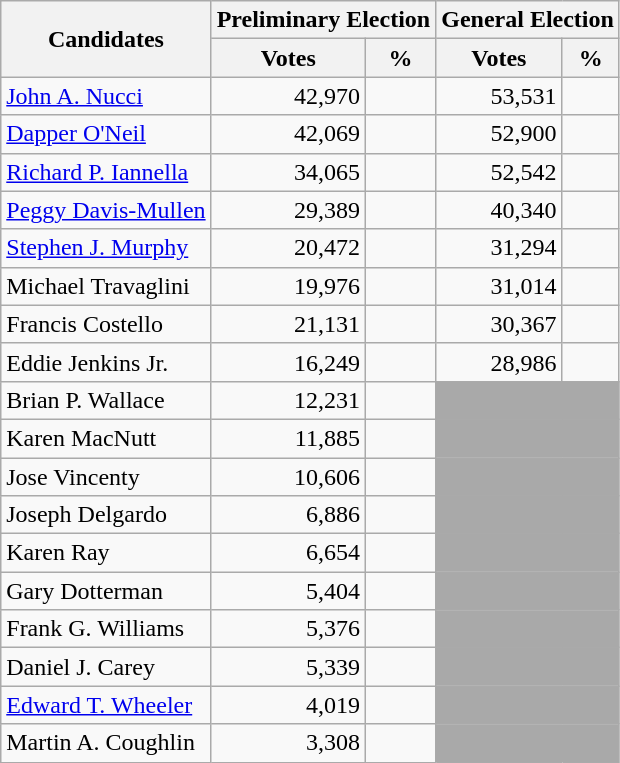<table class=wikitable>
<tr>
<th colspan=1 rowspan=2><strong>Candidates</strong></th>
<th colspan=2><strong>Preliminary Election</strong></th>
<th colspan=2><strong>General Election</strong></th>
</tr>
<tr>
<th>Votes</th>
<th>%</th>
<th>Votes</th>
<th>%</th>
</tr>
<tr>
<td><a href='#'>John A. Nucci</a></td>
<td align="right">42,970</td>
<td align="right"></td>
<td align="right">53,531</td>
<td align="right"></td>
</tr>
<tr>
<td><a href='#'>Dapper O'Neil</a></td>
<td align="right">42,069</td>
<td align="right"></td>
<td align="right">52,900</td>
<td align="right"></td>
</tr>
<tr>
<td><a href='#'>Richard P. Iannella</a></td>
<td align="right">34,065</td>
<td align="right"></td>
<td align="right">52,542</td>
<td align="right"></td>
</tr>
<tr>
<td><a href='#'>Peggy Davis-Mullen</a></td>
<td align="right">29,389</td>
<td align="right"></td>
<td align="right">40,340</td>
<td align="right"></td>
</tr>
<tr>
<td><a href='#'>Stephen J. Murphy</a></td>
<td align="right">20,472</td>
<td align="right"></td>
<td align="right">31,294</td>
<td align="right"></td>
</tr>
<tr>
<td>Michael Travaglini</td>
<td align="right">19,976</td>
<td align="right"></td>
<td align="right">31,014</td>
<td align="right"></td>
</tr>
<tr>
<td>Francis Costello</td>
<td align="right">21,131</td>
<td align="right"></td>
<td align="right">30,367</td>
<td align="right"></td>
</tr>
<tr>
<td>Eddie Jenkins Jr.</td>
<td align="right">16,249</td>
<td align="right"></td>
<td align="right">28,986</td>
<td align="right"></td>
</tr>
<tr>
<td>Brian P. Wallace</td>
<td align="right">12,231</td>
<td align="right"></td>
<td colspan=2 bgcolor=darkgray> </td>
</tr>
<tr>
<td>Karen MacNutt</td>
<td align="right">11,885</td>
<td align="right"></td>
<td colspan=2 bgcolor=darkgray> </td>
</tr>
<tr>
<td>Jose Vincenty</td>
<td align="right">10,606</td>
<td align="right"></td>
<td colspan=2 bgcolor=darkgray> </td>
</tr>
<tr>
<td>Joseph Delgardo</td>
<td align="right">6,886</td>
<td align="right"></td>
<td colspan=2 bgcolor=darkgray> </td>
</tr>
<tr>
<td>Karen Ray</td>
<td align="right">6,654</td>
<td align="right"></td>
<td colspan=2 bgcolor=darkgray> </td>
</tr>
<tr>
<td>Gary Dotterman</td>
<td align="right">5,404</td>
<td align="right"></td>
<td colspan=2 bgcolor=darkgray> </td>
</tr>
<tr>
<td>Frank G. Williams</td>
<td align="right">5,376</td>
<td align="right"></td>
<td colspan=2 bgcolor=darkgray> </td>
</tr>
<tr>
<td>Daniel J. Carey</td>
<td align="right">5,339</td>
<td align="right"></td>
<td colspan=2 bgcolor=darkgray> </td>
</tr>
<tr>
<td><a href='#'>Edward T. Wheeler</a></td>
<td align="right">4,019</td>
<td align="right"></td>
<td colspan=2 bgcolor=darkgray> </td>
</tr>
<tr>
<td>Martin A. Coughlin</td>
<td align="right">3,308</td>
<td align="right"></td>
<td colspan=2 bgcolor=darkgray> </td>
</tr>
</table>
